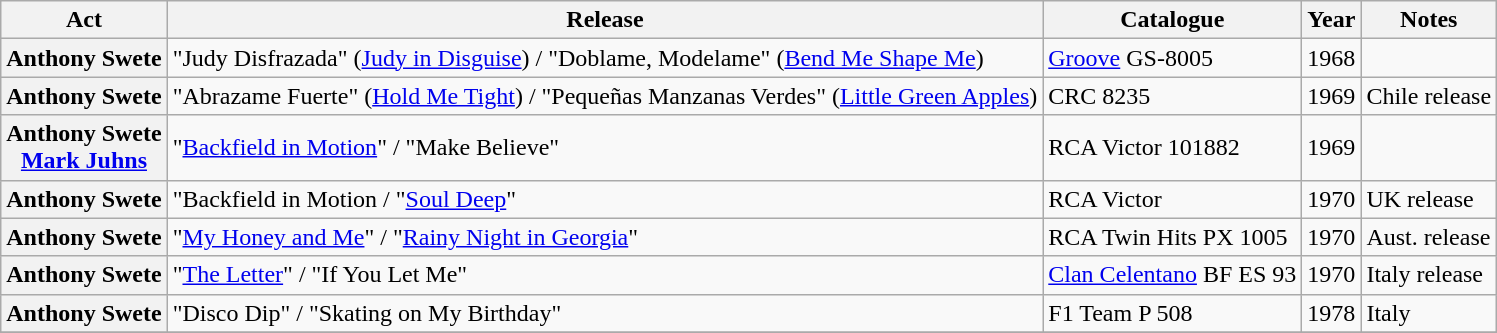<table class="wikitable plainrowheaders sortable">
<tr>
<th scope="col" class="unsortable">Act</th>
<th scope="col">Release</th>
<th scope="col">Catalogue</th>
<th scope="col">Year</th>
<th scope="col" class="unsortable">Notes</th>
</tr>
<tr>
<th scope="row">Anthony Swete</th>
<td>"Judy Disfrazada" (<a href='#'>Judy in Disguise</a>) / "Doblame, Modelame" (<a href='#'>Bend Me Shape Me</a>)</td>
<td><a href='#'>Groove</a> GS-8005</td>
<td>1968</td>
<td></td>
</tr>
<tr>
<th scope="row">Anthony Swete</th>
<td>"Abrazame Fuerte" (<a href='#'>Hold Me Tight</a>) / "Pequeñas Manzanas Verdes" (<a href='#'>Little Green Apples</a>)</td>
<td>CRC  8235</td>
<td>1969</td>
<td>Chile release</td>
</tr>
<tr>
<th scope="row">Anthony Swete<br> <a href='#'>Mark Juhns</a></th>
<td>"<a href='#'>Backfield in Motion</a>" / "Make Believe"</td>
<td>RCA Victor 101882</td>
<td>1969</td>
<td></td>
</tr>
<tr>
<th scope="row">Anthony Swete</th>
<td>"Backfield in Motion / "<a href='#'>Soul Deep</a>"</td>
<td>RCA Victor</td>
<td>1970</td>
<td>UK release</td>
</tr>
<tr>
<th scope="row">Anthony Swete</th>
<td>"<a href='#'>My Honey and Me</a>" / "<a href='#'>Rainy Night in Georgia</a>"</td>
<td>RCA Twin Hits PX 1005</td>
<td>1970</td>
<td>Aust. release</td>
</tr>
<tr>
<th scope="row">Anthony Swete</th>
<td>"<a href='#'>The Letter</a>" / "If You Let Me"</td>
<td><a href='#'>Clan Celentano</a> BF ES 93</td>
<td>1970</td>
<td>Italy release</td>
</tr>
<tr>
<th scope="row">Anthony Swete</th>
<td>"Disco Dip" / "Skating on My Birthday"</td>
<td>F1 Team P 508</td>
<td>1978</td>
<td>Italy </td>
</tr>
<tr>
</tr>
</table>
